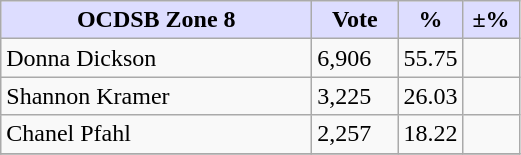<table class="wikitable">
<tr>
<th style="background:#DDDDFF" width="200px">OCDSB Zone 8</th>
<th style="background:#DDDDFF" width="50px">Vote</th>
<th style="background:#DDDDFF" width="30px">%</th>
<th style="background:#DDDDFF" width="30px">±%</th>
</tr>
<tr>
<td>Donna Dickson</td>
<td>6,906</td>
<td>55.75</td>
<td></td>
</tr>
<tr>
<td>Shannon Kramer</td>
<td>3,225</td>
<td>26.03</td>
<td></td>
</tr>
<tr>
<td>Chanel Pfahl</td>
<td>2,257</td>
<td>18.22</td>
<td></td>
</tr>
<tr>
</tr>
</table>
